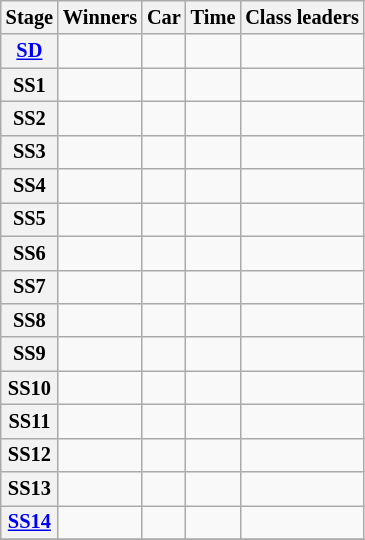<table class="wikitable" style="font-size:85%">
<tr>
<th>Stage</th>
<th>Winners</th>
<th>Car</th>
<th>Time</th>
<th>Class leaders</th>
</tr>
<tr>
<th><a href='#'>SD</a></th>
<td></td>
<td></td>
<td align="center"></td>
<td></td>
</tr>
<tr>
<th>SS1</th>
<td></td>
<td></td>
<td align="center"></td>
<td></td>
</tr>
<tr>
<th>SS2</th>
<td></td>
<td></td>
<td align="center"></td>
<td></td>
</tr>
<tr>
<th>SS3</th>
<td></td>
<td></td>
<td align="center"></td>
<td></td>
</tr>
<tr>
<th>SS4</th>
<td></td>
<td></td>
<td align="center"></td>
<td></td>
</tr>
<tr>
<th>SS5</th>
<td></td>
<td></td>
<td align="center"></td>
<td></td>
</tr>
<tr>
<th>SS6</th>
<td></td>
<td></td>
<td align="center"></td>
<td></td>
</tr>
<tr>
<th>SS7</th>
<td></td>
<td></td>
<td align="center"></td>
<td></td>
</tr>
<tr>
<th>SS8</th>
<td></td>
<td></td>
<td align="center"></td>
<td></td>
</tr>
<tr>
<th>SS9</th>
<td></td>
<td></td>
<td align="center"></td>
<td></td>
</tr>
<tr>
<th>SS10</th>
<td></td>
<td></td>
<td align="center"></td>
<td></td>
</tr>
<tr>
<th>SS11</th>
<td></td>
<td></td>
<td align="center"></td>
<td></td>
</tr>
<tr>
<th>SS12</th>
<td></td>
<td></td>
<td align="center"></td>
<td></td>
</tr>
<tr>
<th>SS13</th>
<td></td>
<td></td>
<td align="center"></td>
<td></td>
</tr>
<tr>
<th><a href='#'>SS14</a></th>
<td></td>
<td></td>
<td align="center"></td>
<td></td>
</tr>
<tr>
</tr>
</table>
